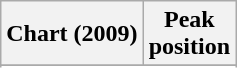<table class="wikitable sortable plainrowheaders" style="text-align:center">
<tr>
<th scope="col">Chart (2009)</th>
<th scope="col">Peak<br>position</th>
</tr>
<tr>
</tr>
<tr>
</tr>
</table>
